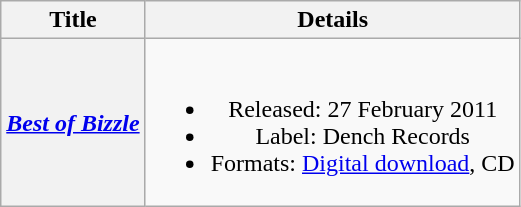<table class="wikitable plainrowheaders" style="text-align:center;">
<tr>
<th scope="col">Title</th>
<th scope="col">Details</th>
</tr>
<tr>
<th scope="row"><em><a href='#'>Best of Bizzle</a></em></th>
<td><br><ul><li>Released: 27 February 2011</li><li>Label: Dench Records</li><li>Formats: <a href='#'>Digital download</a>, CD</li></ul></td>
</tr>
</table>
